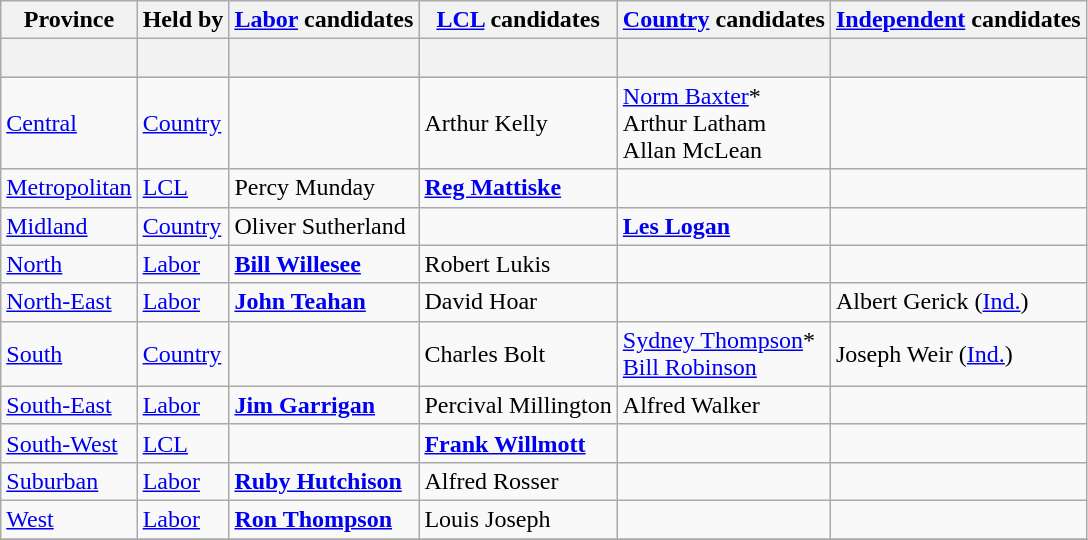<table class="wikitable">
<tr>
<th>Province</th>
<th>Held by</th>
<th><a href='#'>Labor</a> candidates</th>
<th><a href='#'>LCL</a> candidates</th>
<th><a href='#'>Country</a> candidates</th>
<th><a href='#'>Independent</a> candidates</th>
</tr>
<tr bgcolor="#cccccc">
<th></th>
<th></th>
<th></th>
<th></th>
<th></th>
<th> </th>
</tr>
<tr>
<td><a href='#'>Central</a></td>
<td><a href='#'>Country</a></td>
<td></td>
<td>Arthur Kelly</td>
<td><a href='#'>Norm Baxter</a>* <br> Arthur Latham <br> Allan McLean</td>
<td></td>
</tr>
<tr>
<td><a href='#'>Metropolitan</a></td>
<td><a href='#'>LCL</a></td>
<td>Percy Munday</td>
<td><strong><a href='#'>Reg Mattiske</a></strong></td>
<td></td>
<td></td>
</tr>
<tr>
<td><a href='#'>Midland</a></td>
<td><a href='#'>Country</a></td>
<td>Oliver Sutherland</td>
<td></td>
<td><strong><a href='#'>Les Logan</a></strong></td>
<td></td>
</tr>
<tr>
<td><a href='#'>North</a></td>
<td><a href='#'>Labor</a></td>
<td><strong><a href='#'>Bill Willesee</a></strong></td>
<td>Robert Lukis</td>
<td></td>
<td></td>
</tr>
<tr>
<td><a href='#'>North-East</a></td>
<td><a href='#'>Labor</a></td>
<td><strong><a href='#'>John Teahan</a></strong></td>
<td>David Hoar</td>
<td></td>
<td>Albert Gerick (<a href='#'>Ind.</a>)</td>
</tr>
<tr>
<td><a href='#'>South</a></td>
<td><a href='#'>Country</a></td>
<td></td>
<td>Charles Bolt</td>
<td><a href='#'>Sydney Thompson</a>* <br> <a href='#'>Bill Robinson</a></td>
<td>Joseph Weir (<a href='#'>Ind.</a>)</td>
</tr>
<tr>
<td><a href='#'>South-East</a></td>
<td><a href='#'>Labor</a></td>
<td><strong><a href='#'>Jim Garrigan</a></strong></td>
<td>Percival Millington</td>
<td>Alfred Walker</td>
<td></td>
</tr>
<tr>
<td><a href='#'>South-West</a></td>
<td><a href='#'>LCL</a></td>
<td></td>
<td><strong><a href='#'>Frank Willmott</a></strong></td>
<td></td>
<td></td>
</tr>
<tr>
<td><a href='#'>Suburban</a></td>
<td><a href='#'>Labor</a></td>
<td><strong><a href='#'>Ruby Hutchison</a></strong></td>
<td>Alfred Rosser</td>
<td></td>
<td></td>
</tr>
<tr>
<td><a href='#'>West</a></td>
<td><a href='#'>Labor</a></td>
<td><strong><a href='#'>Ron Thompson</a></strong></td>
<td>Louis Joseph</td>
<td></td>
<td></td>
</tr>
<tr>
</tr>
</table>
